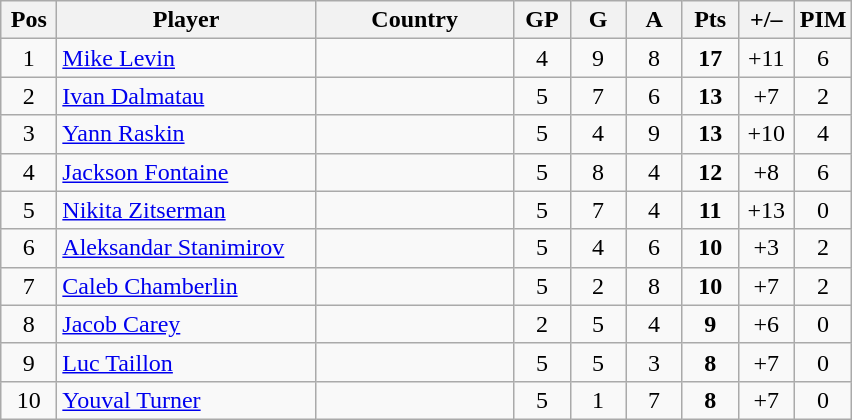<table class="wikitable sortable" style="text-align: center;">
<tr>
<th width=30>Pos</th>
<th width=165>Player</th>
<th width=125>Country</th>
<th width=30>GP</th>
<th width=30>G</th>
<th width=30>A</th>
<th width=30>Pts</th>
<th width=30>+/–</th>
<th width=30>PIM</th>
</tr>
<tr>
<td>1</td>
<td align=left><a href='#'>Mike Levin</a></td>
<td align=left></td>
<td>4</td>
<td>9</td>
<td>8</td>
<td><strong>17</strong></td>
<td>+11</td>
<td>6</td>
</tr>
<tr>
<td>2</td>
<td align=left><a href='#'>Ivan Dalmatau</a></td>
<td align=left></td>
<td>5</td>
<td>7</td>
<td>6</td>
<td><strong>13</strong></td>
<td>+7</td>
<td>2</td>
</tr>
<tr>
<td>3</td>
<td align=left><a href='#'>Yann Raskin</a></td>
<td align=left></td>
<td>5</td>
<td>4</td>
<td>9</td>
<td><strong>13</strong></td>
<td>+10</td>
<td>4</td>
</tr>
<tr>
<td>4</td>
<td align=left><a href='#'>Jackson Fontaine</a></td>
<td align=left></td>
<td>5</td>
<td>8</td>
<td>4</td>
<td><strong>12</strong></td>
<td>+8</td>
<td>6</td>
</tr>
<tr>
<td>5</td>
<td align=left><a href='#'>Nikita Zitserman</a></td>
<td align=left></td>
<td>5</td>
<td>7</td>
<td>4</td>
<td><strong>11</strong></td>
<td>+13</td>
<td>0</td>
</tr>
<tr>
<td>6</td>
<td align=left><a href='#'>Aleksandar Stanimirov</a></td>
<td align=left></td>
<td>5</td>
<td>4</td>
<td>6</td>
<td><strong>10</strong></td>
<td>+3</td>
<td>2</td>
</tr>
<tr>
<td>7</td>
<td align=left><a href='#'>Caleb Chamberlin</a></td>
<td align=left></td>
<td>5</td>
<td>2</td>
<td>8</td>
<td><strong>10</strong></td>
<td>+7</td>
<td>2</td>
</tr>
<tr>
<td>8</td>
<td align=left><a href='#'>Jacob Carey</a></td>
<td align=left></td>
<td>2</td>
<td>5</td>
<td>4</td>
<td><strong>9</strong></td>
<td>+6</td>
<td>0</td>
</tr>
<tr>
<td>9</td>
<td align=left><a href='#'>Luc Taillon</a></td>
<td align=left></td>
<td>5</td>
<td>5</td>
<td>3</td>
<td><strong>8</strong></td>
<td>+7</td>
<td>0</td>
</tr>
<tr>
<td>10</td>
<td align=left><a href='#'>Youval Turner</a></td>
<td align=left></td>
<td>5</td>
<td>1</td>
<td>7</td>
<td><strong>8</strong></td>
<td>+7</td>
<td>0</td>
</tr>
</table>
